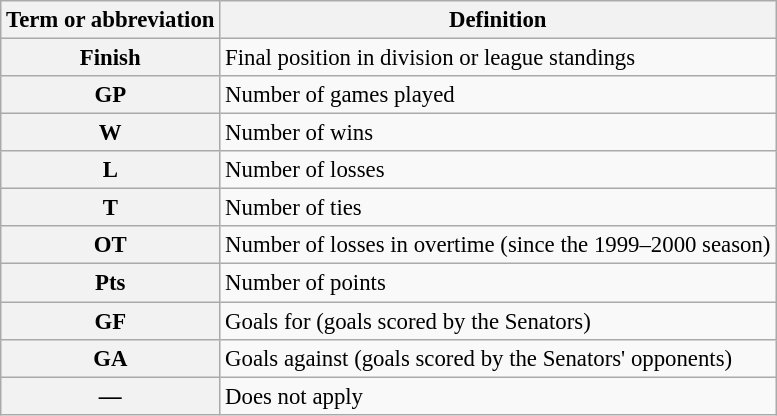<table class="wikitable" style="font-size:95%">
<tr>
<th scope="col">Term or abbreviation</th>
<th scope="col">Definition</th>
</tr>
<tr>
<th scope="row">Finish</th>
<td>Final position in division or league standings</td>
</tr>
<tr>
<th scope="row">GP</th>
<td>Number of games played</td>
</tr>
<tr>
<th scope="row">W</th>
<td>Number of wins</td>
</tr>
<tr>
<th scope="row">L</th>
<td>Number of losses</td>
</tr>
<tr>
<th scope="row">T</th>
<td>Number of ties</td>
</tr>
<tr>
<th scope="row">OT</th>
<td>Number of losses in overtime (since the 1999–2000 season)</td>
</tr>
<tr>
<th scope="row">Pts</th>
<td>Number of points</td>
</tr>
<tr>
<th scope="row">GF</th>
<td>Goals for (goals scored by the Senators)</td>
</tr>
<tr>
<th scope="row">GA</th>
<td>Goals against (goals scored by the Senators' opponents)</td>
</tr>
<tr>
<th scope="row">—</th>
<td>Does not apply</td>
</tr>
</table>
